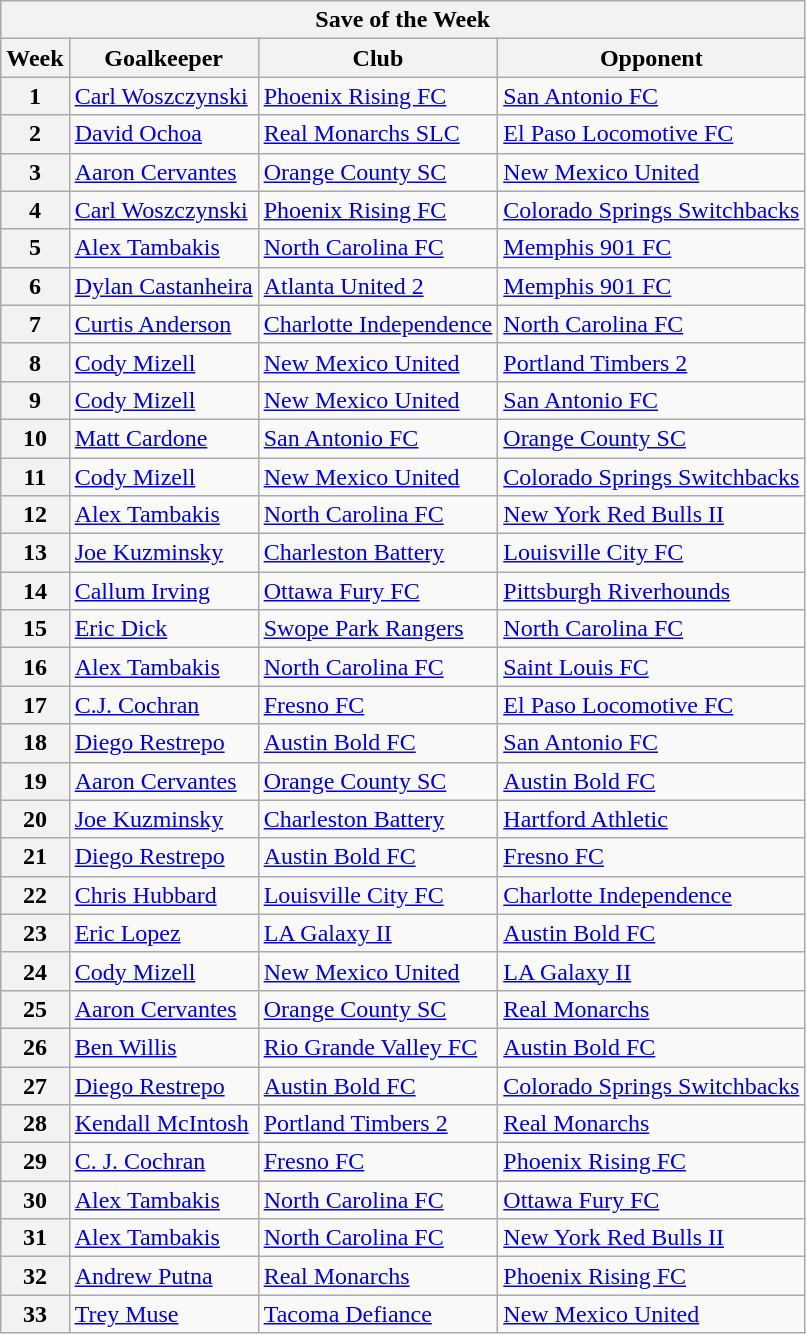<table class="wikitable collapsible collapsed">
<tr>
<th colspan=4>Save of the Week</th>
</tr>
<tr>
<th>Week</th>
<th>Goalkeeper</th>
<th>Club</th>
<th>Opponent</th>
</tr>
<tr>
<th>1</th>
<td> <a href='#'>Carl Woszczynski</a></td>
<td><a href='#'>Phoenix Rising FC</a></td>
<td><a href='#'>San Antonio FC</a></td>
</tr>
<tr>
<th>2</th>
<td> <a href='#'>David Ochoa</a></td>
<td><a href='#'>Real Monarchs SLC</a></td>
<td><a href='#'>El Paso Locomotive FC</a></td>
</tr>
<tr>
<th>3</th>
<td> <a href='#'>Aaron Cervantes</a></td>
<td><a href='#'>Orange County SC</a></td>
<td><a href='#'>New Mexico United</a></td>
</tr>
<tr>
<th>4</th>
<td> <a href='#'>Carl Woszczynski</a></td>
<td><a href='#'>Phoenix Rising FC</a></td>
<td><a href='#'>Colorado Springs Switchbacks</a></td>
</tr>
<tr>
<th>5</th>
<td> <a href='#'>Alex Tambakis</a></td>
<td><a href='#'>North Carolina FC</a></td>
<td><a href='#'>Memphis 901 FC</a></td>
</tr>
<tr>
<th>6</th>
<td> <a href='#'>Dylan Castanheira</a></td>
<td><a href='#'>Atlanta United 2</a></td>
<td><a href='#'>Memphis 901 FC</a></td>
</tr>
<tr>
<th>7</th>
<td> <a href='#'>Curtis Anderson</a></td>
<td><a href='#'>Charlotte Independence</a></td>
<td><a href='#'>North Carolina FC</a></td>
</tr>
<tr>
<th>8</th>
<td> <a href='#'>Cody Mizell</a></td>
<td><a href='#'>New Mexico United</a></td>
<td><a href='#'>Portland Timbers 2</a></td>
</tr>
<tr>
<th>9</th>
<td> <a href='#'>Cody Mizell</a></td>
<td><a href='#'>New Mexico United</a></td>
<td><a href='#'>San Antonio FC</a></td>
</tr>
<tr>
<th>10</th>
<td> <a href='#'>Matt Cardone</a></td>
<td><a href='#'>San Antonio FC</a></td>
<td><a href='#'>Orange County SC</a></td>
</tr>
<tr>
<th>11</th>
<td> <a href='#'>Cody Mizell</a></td>
<td><a href='#'>New Mexico United</a></td>
<td><a href='#'>Colorado Springs Switchbacks</a></td>
</tr>
<tr>
<th>12</th>
<td> <a href='#'>Alex Tambakis</a></td>
<td><a href='#'>North Carolina FC</a></td>
<td><a href='#'>New York Red Bulls II</a></td>
</tr>
<tr>
<th>13</th>
<td> <a href='#'>Joe Kuzminsky</a></td>
<td><a href='#'>Charleston Battery</a></td>
<td><a href='#'>Louisville City FC</a></td>
</tr>
<tr>
<th>14</th>
<td> <a href='#'>Callum Irving</a></td>
<td><a href='#'>Ottawa Fury FC</a></td>
<td><a href='#'>Pittsburgh Riverhounds</a></td>
</tr>
<tr>
<th>15</th>
<td> <a href='#'>Eric Dick</a></td>
<td><a href='#'>Swope Park Rangers</a></td>
<td><a href='#'>North Carolina FC</a></td>
</tr>
<tr>
<th>16</th>
<td> <a href='#'>Alex Tambakis</a></td>
<td><a href='#'>North Carolina FC</a></td>
<td><a href='#'>Saint Louis FC</a></td>
</tr>
<tr>
<th>17</th>
<td> <a href='#'>C.J. Cochran</a></td>
<td><a href='#'>Fresno FC</a></td>
<td><a href='#'>El Paso Locomotive FC</a></td>
</tr>
<tr>
<th>18</th>
<td> <a href='#'>Diego Restrepo</a></td>
<td><a href='#'>Austin Bold FC</a></td>
<td><a href='#'>San Antonio FC</a></td>
</tr>
<tr>
<th>19</th>
<td> <a href='#'>Aaron Cervantes</a></td>
<td><a href='#'>Orange County SC</a></td>
<td><a href='#'>Austin Bold FC</a></td>
</tr>
<tr>
<th>20</th>
<td> <a href='#'>Joe Kuzminsky</a></td>
<td><a href='#'>Charleston Battery</a></td>
<td><a href='#'>Hartford Athletic</a></td>
</tr>
<tr>
<th>21</th>
<td> <a href='#'>Diego Restrepo</a></td>
<td><a href='#'>Austin Bold FC</a></td>
<td><a href='#'>Fresno FC</a></td>
</tr>
<tr>
<th>22</th>
<td> <a href='#'>Chris Hubbard</a></td>
<td><a href='#'>Louisville City FC</a></td>
<td><a href='#'>Charlotte Independence</a></td>
</tr>
<tr>
<th>23</th>
<td> <a href='#'>Eric Lopez</a></td>
<td><a href='#'>LA Galaxy II</a></td>
<td><a href='#'>Austin Bold FC</a></td>
</tr>
<tr>
<th>24</th>
<td> <a href='#'>Cody Mizell</a></td>
<td><a href='#'>New Mexico United</a></td>
<td><a href='#'>LA Galaxy II</a></td>
</tr>
<tr>
<th>25</th>
<td> <a href='#'>Aaron Cervantes</a></td>
<td><a href='#'>Orange County SC</a></td>
<td><a href='#'>Real Monarchs</a></td>
</tr>
<tr>
<th>26</th>
<td> <a href='#'>Ben Willis</a></td>
<td><a href='#'>Rio Grande Valley FC</a></td>
<td><a href='#'>Austin Bold FC</a></td>
</tr>
<tr>
<th>27</th>
<td> <a href='#'>Diego Restrepo</a></td>
<td><a href='#'>Austin Bold FC</a></td>
<td><a href='#'>Colorado Springs Switchbacks</a></td>
</tr>
<tr>
<th>28</th>
<td> <a href='#'>Kendall McIntosh</a></td>
<td><a href='#'>Portland Timbers 2</a></td>
<td><a href='#'>Real Monarchs</a></td>
</tr>
<tr>
<th>29</th>
<td> <a href='#'>C. J. Cochran</a></td>
<td><a href='#'>Fresno FC</a></td>
<td><a href='#'>Phoenix Rising FC</a></td>
</tr>
<tr>
<th>30</th>
<td> <a href='#'>Alex Tambakis</a></td>
<td><a href='#'>North Carolina FC</a></td>
<td><a href='#'>Ottawa Fury FC</a></td>
</tr>
<tr>
<th>31</th>
<td> <a href='#'>Alex Tambakis</a></td>
<td><a href='#'>North Carolina FC</a></td>
<td><a href='#'>New York Red Bulls II</a></td>
</tr>
<tr>
<th>32</th>
<td> <a href='#'>Andrew Putna</a></td>
<td><a href='#'>Real Monarchs</a></td>
<td><a href='#'>Phoenix Rising FC</a></td>
</tr>
<tr>
<th>33</th>
<td> <a href='#'>Trey Muse</a></td>
<td><a href='#'>Tacoma Defiance</a></td>
<td><a href='#'>New Mexico United</a></td>
</tr>
</table>
